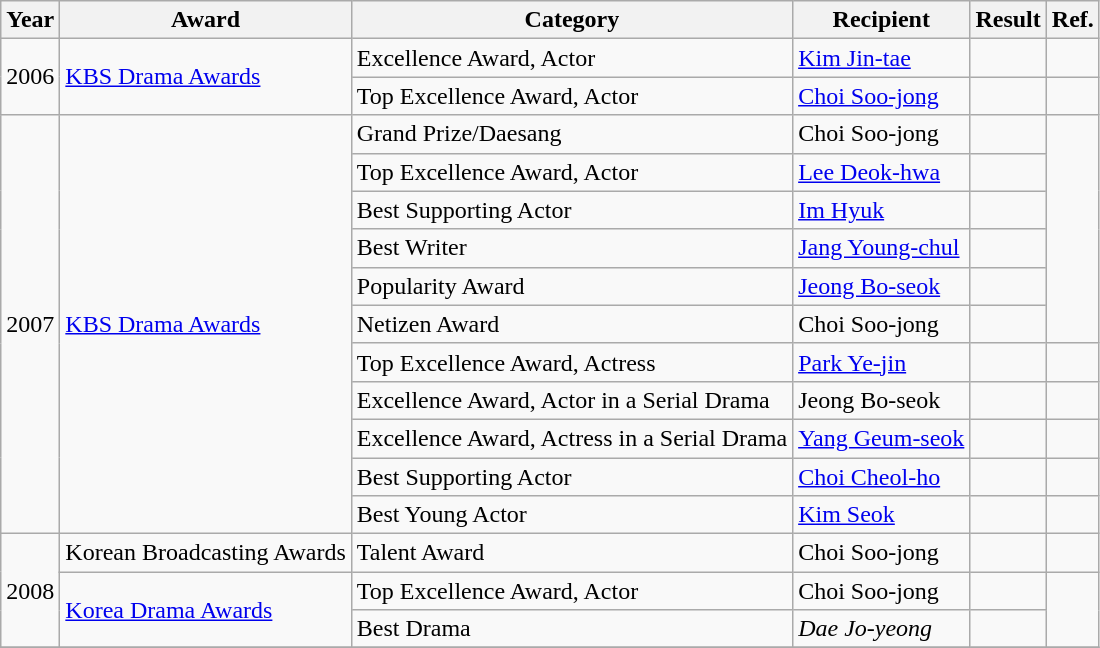<table class="wikitable">
<tr>
<th>Year</th>
<th>Award</th>
<th>Category</th>
<th>Recipient</th>
<th>Result</th>
<th>Ref.</th>
</tr>
<tr>
<td rowspan=2>2006</td>
<td rowspan=2><a href='#'>KBS Drama Awards</a></td>
<td>Excellence Award, Actor</td>
<td><a href='#'>Kim Jin-tae</a></td>
<td></td>
<td></td>
</tr>
<tr>
<td>Top Excellence Award, Actor</td>
<td><a href='#'>Choi Soo-jong</a></td>
<td></td>
<td></td>
</tr>
<tr>
<td rowspan=11>2007</td>
<td rowspan=11><a href='#'>KBS Drama Awards</a></td>
<td>Grand Prize/Daesang</td>
<td>Choi Soo-jong</td>
<td></td>
<td rowspan="6"></td>
</tr>
<tr>
<td>Top Excellence Award, Actor</td>
<td><a href='#'>Lee Deok-hwa</a></td>
<td></td>
</tr>
<tr>
<td>Best Supporting Actor</td>
<td><a href='#'>Im Hyuk</a></td>
<td></td>
</tr>
<tr>
<td>Best Writer</td>
<td><a href='#'>Jang Young-chul</a></td>
<td></td>
</tr>
<tr>
<td>Popularity Award</td>
<td><a href='#'>Jeong Bo-seok</a></td>
<td></td>
</tr>
<tr>
<td>Netizen Award</td>
<td>Choi Soo-jong</td>
<td></td>
</tr>
<tr>
<td>Top Excellence Award, Actress</td>
<td><a href='#'>Park Ye-jin</a></td>
<td></td>
<td></td>
</tr>
<tr>
<td>Excellence Award, Actor in a Serial Drama</td>
<td>Jeong Bo-seok</td>
<td></td>
<td></td>
</tr>
<tr>
<td>Excellence Award, Actress in a Serial Drama</td>
<td><a href='#'>Yang Geum-seok</a></td>
<td></td>
<td></td>
</tr>
<tr>
<td>Best Supporting Actor</td>
<td><a href='#'>Choi Cheol-ho</a></td>
<td></td>
<td></td>
</tr>
<tr>
<td>Best Young Actor</td>
<td><a href='#'>Kim Seok</a></td>
<td></td>
<td></td>
</tr>
<tr>
<td rowspan=3>2008</td>
<td>Korean Broadcasting Awards</td>
<td>Talent Award</td>
<td>Choi Soo-jong</td>
<td></td>
<td></td>
</tr>
<tr>
<td rowspan=2><a href='#'>Korea Drama Awards</a></td>
<td>Top Excellence Award, Actor</td>
<td>Choi Soo-jong</td>
<td></td>
<td rowspan="2"></td>
</tr>
<tr>
<td>Best Drama</td>
<td><em>Dae Jo-yeong</em></td>
<td></td>
</tr>
<tr>
</tr>
</table>
